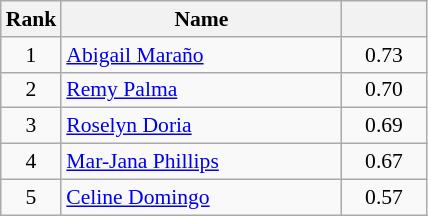<table class="wikitable" style="font-size:90%">
<tr>
<th width=30>Rank</th>
<th width=180>Name</th>
<th width=50></th>
</tr>
<tr>
<td style="text-align:center">1</td>
<td><a href='#'>Abigail Maraño</a></td>
<td style="text-align:center">0.73</td>
</tr>
<tr>
<td style="text-align:center">2</td>
<td><a href='#'>Remy Palma</a></td>
<td style="text-align:center">0.70</td>
</tr>
<tr>
<td style="text-align:center">3</td>
<td><a href='#'>Roselyn Doria</a></td>
<td style="text-align:center">0.69</td>
</tr>
<tr>
<td style="text-align:center">4</td>
<td><a href='#'>Mar-Jana Phillips</a></td>
<td style="text-align:center">0.67</td>
</tr>
<tr>
<td style="text-align:center">5</td>
<td><a href='#'>Celine Domingo</a></td>
<td style="text-align:center">0.57</td>
</tr>
</table>
